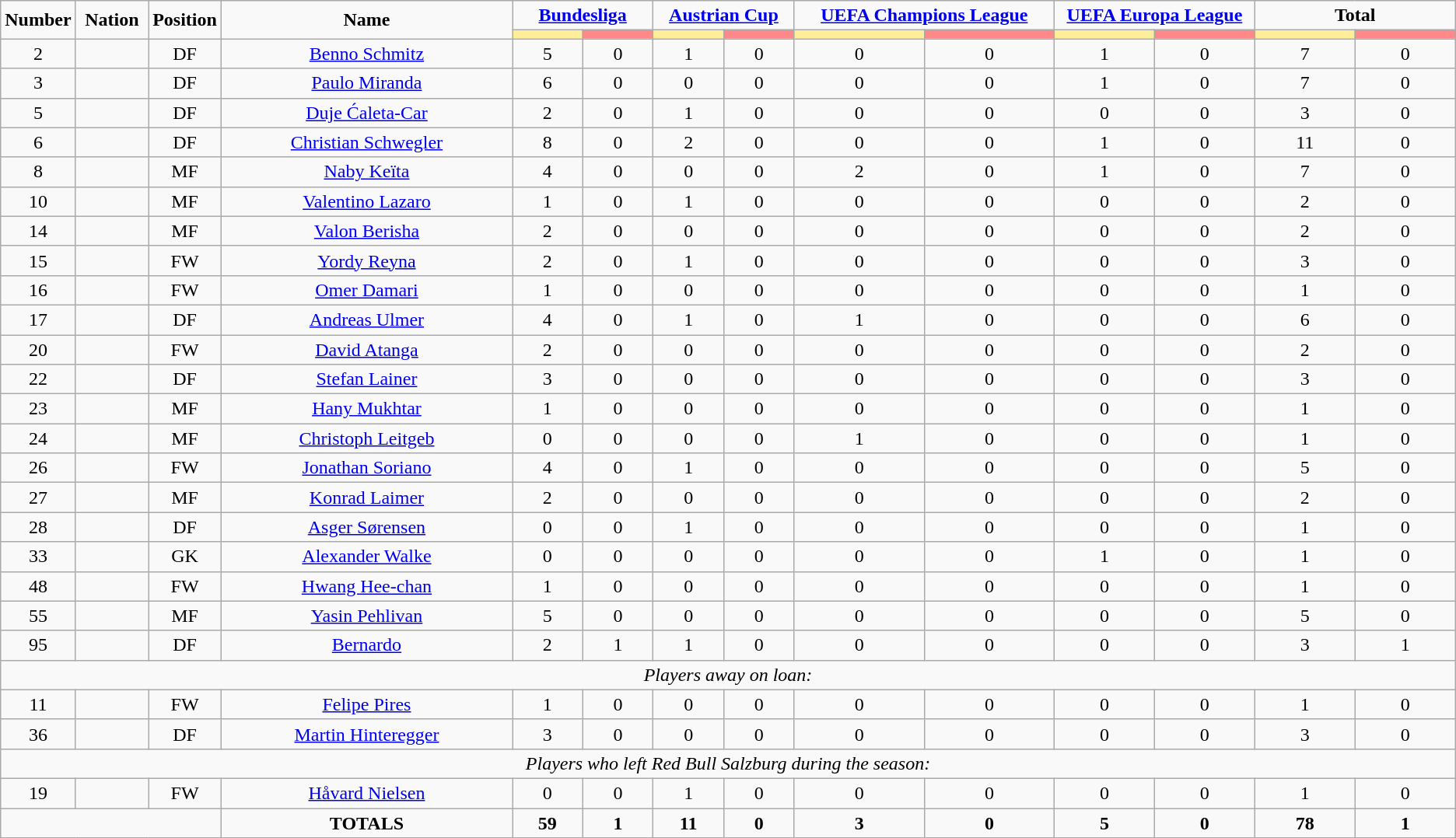<table class="wikitable" style="text-align:center;">
<tr>
<td rowspan="2"  style="width:5%; text-align:center;"><strong>Number</strong></td>
<td rowspan="2"  style="width:5%; text-align:center;"><strong>Nation</strong></td>
<td rowspan="2"  style="width:5%; text-align:center;"><strong>Position</strong></td>
<td rowspan="2"  style="width:20%; text-align:center;"><strong>Name</strong></td>
<td colspan="2" style="text-align:center;"><strong><a href='#'>Bundesliga</a></strong></td>
<td colspan="2" style="text-align:center;"><strong><a href='#'>Austrian Cup</a></strong></td>
<td colspan="2" style="text-align:center;"><strong><a href='#'>UEFA Champions League</a></strong></td>
<td colspan="2" style="text-align:center;"><strong><a href='#'>UEFA Europa League</a></strong></td>
<td colspan="2" style="text-align:center;"><strong>Total</strong></td>
</tr>
<tr>
<th style="width:40px; background:#fe9;"></th>
<th style="width:40px; background:#ff8888;"></th>
<th style="width:40px; background:#fe9;"></th>
<th style="width:40px; background:#ff8888;"></th>
<th style="width:80px; background:#fe9;"></th>
<th style="width:80px; background:#ff8888;"></th>
<th style="width:60px; background:#fe9;"></th>
<th style="width:60px; background:#ff8888;"></th>
<th style="width:60px; background:#fe9;"></th>
<th style="width:60px; background:#ff8888;"></th>
</tr>
<tr>
<td>2</td>
<td></td>
<td>DF</td>
<td><a href='#'>Benno Schmitz</a></td>
<td>5</td>
<td>0</td>
<td>1</td>
<td>0</td>
<td>0</td>
<td>0</td>
<td>1</td>
<td>0</td>
<td>7</td>
<td>0</td>
</tr>
<tr>
<td>3</td>
<td></td>
<td>DF</td>
<td><a href='#'>Paulo Miranda</a></td>
<td>6</td>
<td>0</td>
<td>0</td>
<td>0</td>
<td>0</td>
<td>0</td>
<td>1</td>
<td>0</td>
<td>7</td>
<td>0</td>
</tr>
<tr>
<td>5</td>
<td></td>
<td>DF</td>
<td><a href='#'>Duje Ćaleta-Car</a></td>
<td>2</td>
<td>0</td>
<td>1</td>
<td>0</td>
<td>0</td>
<td>0</td>
<td>0</td>
<td>0</td>
<td>3</td>
<td>0</td>
</tr>
<tr>
<td>6</td>
<td></td>
<td>DF</td>
<td><a href='#'>Christian Schwegler</a></td>
<td>8</td>
<td>0</td>
<td>2</td>
<td>0</td>
<td>0</td>
<td>0</td>
<td>1</td>
<td>0</td>
<td>11</td>
<td>0</td>
</tr>
<tr>
<td>8</td>
<td></td>
<td>MF</td>
<td><a href='#'>Naby Keïta</a></td>
<td>4</td>
<td>0</td>
<td>0</td>
<td>0</td>
<td>2</td>
<td>0</td>
<td>1</td>
<td>0</td>
<td>7</td>
<td>0</td>
</tr>
<tr>
<td>10</td>
<td></td>
<td>MF</td>
<td><a href='#'>Valentino Lazaro</a></td>
<td>1</td>
<td>0</td>
<td>1</td>
<td>0</td>
<td>0</td>
<td>0</td>
<td>0</td>
<td>0</td>
<td>2</td>
<td>0</td>
</tr>
<tr>
<td>14</td>
<td></td>
<td>MF</td>
<td><a href='#'>Valon Berisha</a></td>
<td>2</td>
<td>0</td>
<td>0</td>
<td>0</td>
<td>0</td>
<td>0</td>
<td>0</td>
<td>0</td>
<td>2</td>
<td>0</td>
</tr>
<tr>
<td>15</td>
<td></td>
<td>FW</td>
<td><a href='#'>Yordy Reyna</a></td>
<td>2</td>
<td>0</td>
<td>1</td>
<td>0</td>
<td>0</td>
<td>0</td>
<td>0</td>
<td>0</td>
<td>3</td>
<td>0</td>
</tr>
<tr>
<td>16</td>
<td></td>
<td>FW</td>
<td><a href='#'>Omer Damari</a></td>
<td>1</td>
<td>0</td>
<td>0</td>
<td>0</td>
<td>0</td>
<td>0</td>
<td>0</td>
<td>0</td>
<td>1</td>
<td>0</td>
</tr>
<tr>
<td>17</td>
<td></td>
<td>DF</td>
<td><a href='#'>Andreas Ulmer</a></td>
<td>4</td>
<td>0</td>
<td>1</td>
<td>0</td>
<td>1</td>
<td>0</td>
<td>0</td>
<td>0</td>
<td>6</td>
<td>0</td>
</tr>
<tr>
<td>20</td>
<td></td>
<td>FW</td>
<td><a href='#'>David Atanga</a></td>
<td>2</td>
<td>0</td>
<td>0</td>
<td>0</td>
<td>0</td>
<td>0</td>
<td>0</td>
<td>0</td>
<td>2</td>
<td>0</td>
</tr>
<tr>
<td>22</td>
<td></td>
<td>DF</td>
<td><a href='#'>Stefan Lainer</a></td>
<td>3</td>
<td>0</td>
<td>0</td>
<td>0</td>
<td>0</td>
<td>0</td>
<td>0</td>
<td>0</td>
<td>3</td>
<td>0</td>
</tr>
<tr>
<td>23</td>
<td></td>
<td>MF</td>
<td><a href='#'>Hany Mukhtar</a></td>
<td>1</td>
<td>0</td>
<td>0</td>
<td>0</td>
<td>0</td>
<td>0</td>
<td>0</td>
<td>0</td>
<td>1</td>
<td>0</td>
</tr>
<tr>
<td>24</td>
<td></td>
<td>MF</td>
<td><a href='#'>Christoph Leitgeb</a></td>
<td>0</td>
<td>0</td>
<td>0</td>
<td>0</td>
<td>1</td>
<td>0</td>
<td>0</td>
<td>0</td>
<td>1</td>
<td>0</td>
</tr>
<tr>
<td>26</td>
<td></td>
<td>FW</td>
<td><a href='#'>Jonathan Soriano</a></td>
<td>4</td>
<td>0</td>
<td>1</td>
<td>0</td>
<td>0</td>
<td>0</td>
<td>0</td>
<td>0</td>
<td>5</td>
<td>0</td>
</tr>
<tr>
<td>27</td>
<td></td>
<td>MF</td>
<td><a href='#'>Konrad Laimer</a></td>
<td>2</td>
<td>0</td>
<td>0</td>
<td>0</td>
<td>0</td>
<td>0</td>
<td>0</td>
<td>0</td>
<td>2</td>
<td>0</td>
</tr>
<tr>
<td>28</td>
<td></td>
<td>DF</td>
<td><a href='#'>Asger Sørensen</a></td>
<td>0</td>
<td>0</td>
<td>1</td>
<td>0</td>
<td>0</td>
<td>0</td>
<td>0</td>
<td>0</td>
<td>1</td>
<td>0</td>
</tr>
<tr>
<td>33</td>
<td></td>
<td>GK</td>
<td><a href='#'>Alexander Walke</a></td>
<td>0</td>
<td>0</td>
<td>0</td>
<td>0</td>
<td>0</td>
<td>0</td>
<td>1</td>
<td>0</td>
<td>1</td>
<td>0</td>
</tr>
<tr>
<td>48</td>
<td></td>
<td>FW</td>
<td><a href='#'>Hwang Hee-chan</a></td>
<td>1</td>
<td>0</td>
<td>0</td>
<td>0</td>
<td>0</td>
<td>0</td>
<td>0</td>
<td>0</td>
<td>1</td>
<td>0</td>
</tr>
<tr>
<td>55</td>
<td></td>
<td>MF</td>
<td><a href='#'>Yasin Pehlivan</a></td>
<td>5</td>
<td>0</td>
<td>0</td>
<td>0</td>
<td>0</td>
<td>0</td>
<td>0</td>
<td>0</td>
<td>5</td>
<td>0</td>
</tr>
<tr>
<td>95</td>
<td></td>
<td>DF</td>
<td><a href='#'>Bernardo</a></td>
<td>2</td>
<td>1</td>
<td>1</td>
<td>0</td>
<td>0</td>
<td>0</td>
<td>0</td>
<td>0</td>
<td>3</td>
<td>1</td>
</tr>
<tr>
<td colspan="14"><em>Players away on loan:</em></td>
</tr>
<tr>
<td>11</td>
<td></td>
<td>FW</td>
<td><a href='#'>Felipe Pires</a></td>
<td>1</td>
<td>0</td>
<td>0</td>
<td>0</td>
<td>0</td>
<td>0</td>
<td>0</td>
<td>0</td>
<td>1</td>
<td>0</td>
</tr>
<tr>
<td>36</td>
<td></td>
<td>DF</td>
<td><a href='#'>Martin Hinteregger</a></td>
<td>3</td>
<td>0</td>
<td>0</td>
<td>0</td>
<td>0</td>
<td>0</td>
<td>0</td>
<td>0</td>
<td>3</td>
<td>0</td>
</tr>
<tr>
<td colspan="14"><em>Players who left Red Bull Salzburg during the season:</em></td>
</tr>
<tr>
<td>19</td>
<td></td>
<td>FW</td>
<td><a href='#'>Håvard Nielsen</a></td>
<td>0</td>
<td>0</td>
<td>1</td>
<td>0</td>
<td>0</td>
<td>0</td>
<td>0</td>
<td>0</td>
<td>1</td>
<td>0</td>
</tr>
<tr>
<td colspan="3"></td>
<td><strong>TOTALS</strong></td>
<td><strong>59</strong></td>
<td><strong>1</strong></td>
<td><strong>11</strong></td>
<td><strong>0</strong></td>
<td><strong>3</strong></td>
<td><strong>0</strong></td>
<td><strong>5</strong></td>
<td><strong>0</strong></td>
<td><strong>78</strong></td>
<td><strong>1</strong></td>
</tr>
</table>
